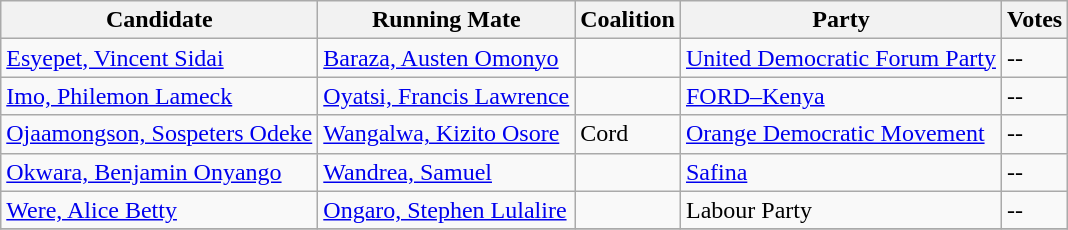<table class="wikitable sortable">
<tr>
<th>Candidate</th>
<th>Running Mate</th>
<th>Coalition</th>
<th>Party</th>
<th>Votes</th>
</tr>
<tr>
<td><a href='#'>Esyepet, Vincent Sidai</a></td>
<td><a href='#'>Baraza, Austen Omonyo</a></td>
<td></td>
<td><a href='#'>United Democratic Forum Party</a></td>
<td>--</td>
</tr>
<tr>
<td><a href='#'>Imo, Philemon Lameck</a></td>
<td><a href='#'>Oyatsi, Francis Lawrence</a></td>
<td></td>
<td><a href='#'>FORD–Kenya</a></td>
<td>--</td>
</tr>
<tr>
<td><a href='#'>Ojaamongson, Sospeters Odeke</a></td>
<td><a href='#'>Wangalwa, Kizito Osore</a></td>
<td>Cord</td>
<td><a href='#'>Orange Democratic Movement</a></td>
<td>--</td>
</tr>
<tr>
<td><a href='#'>Okwara, Benjamin Onyango</a></td>
<td><a href='#'>Wandrea, Samuel</a></td>
<td></td>
<td><a href='#'>Safina</a></td>
<td>--</td>
</tr>
<tr>
<td><a href='#'>Were, Alice Betty</a></td>
<td><a href='#'>Ongaro, Stephen Lulalire</a></td>
<td></td>
<td>Labour Party</td>
<td>--</td>
</tr>
<tr>
</tr>
</table>
